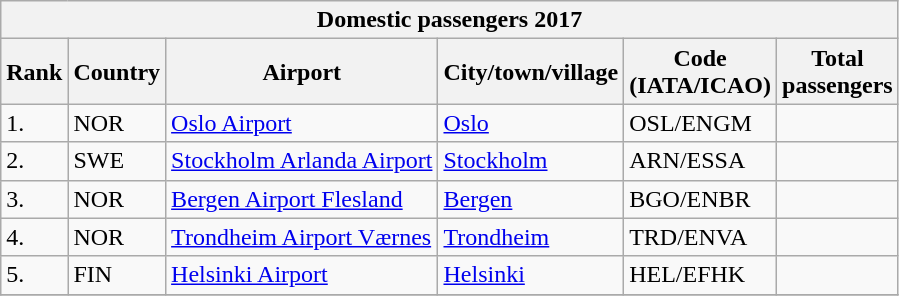<table class="wikitable sortable">
<tr>
<th colspan=99>Domestic passengers 2017</th>
</tr>
<tr>
<th>Rank</th>
<th>Country</th>
<th>Airport</th>
<th>City/town/village</th>
<th>Code<br>(IATA/ICAO)</th>
<th>Total<br>passengers</th>
</tr>
<tr>
<td>1.</td>
<td>NOR</td>
<td><a href='#'>Oslo Airport</a></td>
<td><a href='#'>Oslo</a></td>
<td>OSL/ENGM</td>
<td></td>
</tr>
<tr>
<td>2.</td>
<td>SWE</td>
<td><a href='#'>Stockholm Arlanda Airport</a></td>
<td><a href='#'>Stockholm</a></td>
<td>ARN/ESSA</td>
<td></td>
</tr>
<tr>
<td>3.</td>
<td>NOR</td>
<td><a href='#'>Bergen Airport Flesland</a></td>
<td><a href='#'>Bergen</a></td>
<td>BGO/ENBR</td>
<td></td>
</tr>
<tr>
<td>4.</td>
<td>NOR</td>
<td><a href='#'>Trondheim Airport Værnes</a></td>
<td><a href='#'>Trondheim</a></td>
<td>TRD/ENVA</td>
<td></td>
</tr>
<tr>
<td>5.</td>
<td>FIN</td>
<td><a href='#'>Helsinki Airport</a></td>
<td><a href='#'>Helsinki</a></td>
<td>HEL/EFHK</td>
<td></td>
</tr>
<tr>
</tr>
</table>
